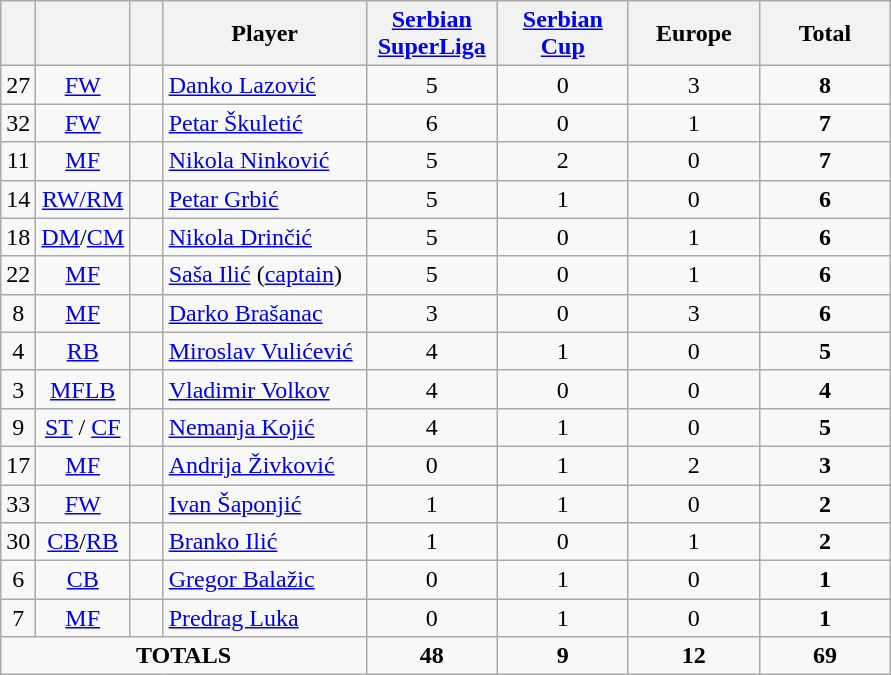<table class="wikitable" style="text-align:center">
<tr>
<th width=15></th>
<th width=15></th>
<th width=15></th>
<th width=128>Player</th>
<th width=80><a href='#'>Serbian SuperLiga</a></th>
<th width=80><a href='#'>Serbian Cup</a></th>
<th width=80>Europe</th>
<th width=80>Total</th>
</tr>
<tr>
<td>27</td>
<td><a href='#'>FW</a></td>
<td></td>
<td align=left><a href='#'>Danko Lazović</a></td>
<td>5</td>
<td>0</td>
<td>3</td>
<td><strong>8</strong></td>
</tr>
<tr>
<td>32</td>
<td><a href='#'>FW</a></td>
<td></td>
<td align=left><a href='#'>Petar Škuletić</a></td>
<td>6</td>
<td>0</td>
<td>1</td>
<td><strong>7</strong></td>
</tr>
<tr>
<td>11</td>
<td><a href='#'>MF</a></td>
<td></td>
<td align=left><a href='#'>Nikola Ninković</a></td>
<td>5</td>
<td>2</td>
<td>0</td>
<td><strong>7</strong></td>
</tr>
<tr>
<td>14</td>
<td><a href='#'>RW/RM</a></td>
<td></td>
<td align=left><a href='#'>Petar Grbić</a></td>
<td>5</td>
<td>1</td>
<td>0</td>
<td><strong>6</strong></td>
</tr>
<tr>
<td>18</td>
<td><a href='#'>DM</a>/<a href='#'>CM</a></td>
<td></td>
<td align=left><a href='#'>Nikola Drinčić</a></td>
<td>5</td>
<td>0</td>
<td>1</td>
<td><strong>6</strong></td>
</tr>
<tr>
<td>22</td>
<td><a href='#'>MF</a></td>
<td></td>
<td align=left><a href='#'>Saša Ilić</a> (<a href='#'>captain</a>)</td>
<td>5</td>
<td>0</td>
<td>1</td>
<td><strong>6</strong></td>
</tr>
<tr>
<td>8</td>
<td><a href='#'>MF</a></td>
<td></td>
<td align=left><a href='#'>Darko Brašanac</a></td>
<td>3</td>
<td>0</td>
<td>3</td>
<td><strong>6</strong></td>
</tr>
<tr>
<td>4</td>
<td><a href='#'>RB</a></td>
<td></td>
<td align=left><a href='#'>Miroslav Vulićević</a></td>
<td>4</td>
<td>1</td>
<td>0</td>
<td><strong>5</strong></td>
</tr>
<tr>
<td>3</td>
<td><a href='#'>MF</a><a href='#'>LB</a></td>
<td></td>
<td align=left><a href='#'>Vladimir Volkov</a></td>
<td>4</td>
<td>0</td>
<td>0</td>
<td><strong>4</strong></td>
</tr>
<tr>
<td>9</td>
<td><a href='#'>ST</a> / <a href='#'>CF</a></td>
<td></td>
<td align=left><a href='#'>Nemanja Kojić</a></td>
<td>4</td>
<td>1</td>
<td>0</td>
<td><strong>5</strong></td>
</tr>
<tr>
<td>17</td>
<td><a href='#'>MF</a></td>
<td></td>
<td align=left><a href='#'>Andrija Živković</a></td>
<td>0</td>
<td>1</td>
<td>2</td>
<td><strong>3</strong></td>
</tr>
<tr>
<td>33</td>
<td><a href='#'>FW</a></td>
<td></td>
<td align=left><a href='#'>Ivan Šaponjić</a></td>
<td>1</td>
<td>1</td>
<td>0</td>
<td><strong>2</strong></td>
</tr>
<tr>
<td>30</td>
<td><a href='#'>CB</a>/<a href='#'>RB</a></td>
<td></td>
<td align=left><a href='#'>Branko Ilić</a></td>
<td>1</td>
<td>0</td>
<td>1</td>
<td><strong>2</strong></td>
</tr>
<tr>
<td>6</td>
<td><a href='#'>CB</a></td>
<td></td>
<td align=left><a href='#'>Gregor Balažic</a></td>
<td>0</td>
<td>1</td>
<td>0</td>
<td><strong>1</strong></td>
</tr>
<tr>
<td>7</td>
<td><a href='#'>MF</a></td>
<td></td>
<td align=left><a href='#'>Predrag Luka</a></td>
<td>0</td>
<td>1</td>
<td>0</td>
<td><strong>1</strong></td>
</tr>
<tr>
<td colspan=4><strong>TOTALS</strong></td>
<td><strong>48</strong></td>
<td><strong>9</strong></td>
<td><strong>12</strong></td>
<td><strong>69</strong></td>
</tr>
</table>
